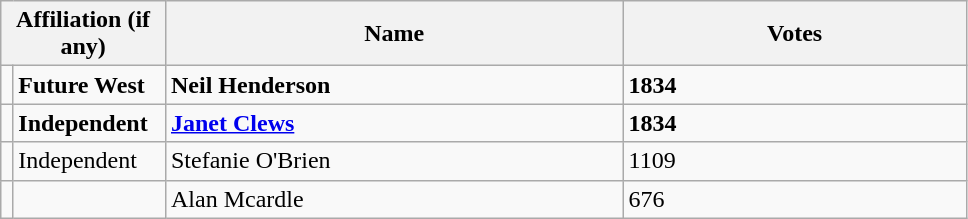<table class="wikitable" style="width:51%;">
<tr>
<th colspan="2" style="width:1%;">Affiliation (if any)</th>
<th style="width:20%;">Name</th>
<th style="width:15%;">Votes</th>
</tr>
<tr>
<td bgcolor=></td>
<td><strong>Future West</strong></td>
<td><strong>Neil Henderson</strong></td>
<td><strong>1834</strong></td>
</tr>
<tr>
<td bgcolor=></td>
<td><strong>Independent</strong></td>
<td><strong><a href='#'>Janet Clews</a></strong></td>
<td><strong>1834</strong></td>
</tr>
<tr>
<td bgcolor=></td>
<td>Independent</td>
<td>Stefanie O'Brien</td>
<td>1109</td>
</tr>
<tr>
<td bgcolor=></td>
<td></td>
<td>Alan Mcardle</td>
<td>676</td>
</tr>
</table>
